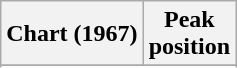<table class="wikitable sortable plainrowheaders" style="text-align:center">
<tr>
<th scope="col">Chart (1967)</th>
<th scope="col">Peak<br> position</th>
</tr>
<tr>
</tr>
<tr>
</tr>
</table>
